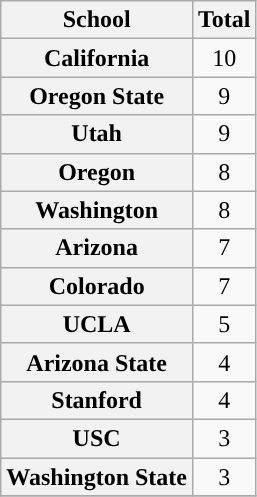<table class=wikitable style="text-align:center">
<tr>
<th>School</th>
<th>Total</th>
</tr>
<tr>
<th><strong>California</strong></th>
<td>10</td>
</tr>
<tr>
<th><strong>Oregon State</strong></th>
<td>9</td>
</tr>
<tr>
<th><strong>Utah</strong></th>
<td>9</td>
</tr>
<tr>
<th><strong>Oregon</strong></th>
<td>8</td>
</tr>
<tr>
<th><strong>Washington</strong></th>
<td>8</td>
</tr>
<tr>
<th><strong>Arizona</strong></th>
<td>7</td>
</tr>
<tr>
<th><strong>Colorado</strong></th>
<td>7</td>
</tr>
<tr>
<th><strong>UCLA</strong></th>
<td>5</td>
</tr>
<tr>
<th><strong>Arizona State</strong></th>
<td>4</td>
</tr>
<tr>
<th><strong>Stanford</strong></th>
<td>4</td>
</tr>
<tr>
<th><strong>USC</strong></th>
<td>3</td>
</tr>
<tr>
<th><strong>Washington State</strong></th>
<td>3</td>
</tr>
<tr>
</tr>
</table>
